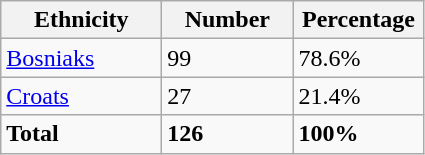<table class="wikitable">
<tr>
<th width="100px">Ethnicity</th>
<th width="80px">Number</th>
<th width="80px">Percentage</th>
</tr>
<tr>
<td><a href='#'>Bosniaks</a></td>
<td>99</td>
<td>78.6%</td>
</tr>
<tr>
<td><a href='#'>Croats</a></td>
<td>27</td>
<td>21.4%</td>
</tr>
<tr>
<td><strong>Total</strong></td>
<td><strong>126</strong></td>
<td><strong>100%</strong></td>
</tr>
</table>
